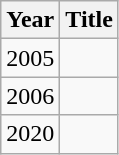<table class="wikitable">
<tr>
<th>Year</th>
<th>Title</th>
</tr>
<tr>
<td align="center">2005</td>
<td></td>
</tr>
<tr>
<td>2006</td>
<td></td>
</tr>
<tr>
<td>2020</td>
<td></td>
</tr>
</table>
